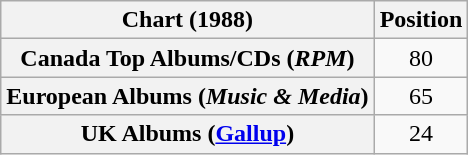<table class="wikitable sortable plainrowheaders" style="text-align:center">
<tr>
<th scope="col">Chart (1988)</th>
<th scope="col">Position</th>
</tr>
<tr>
<th scope="row">Canada Top Albums/CDs (<em>RPM</em>)</th>
<td>80</td>
</tr>
<tr>
<th scope="row">European Albums (<em>Music & Media</em>)</th>
<td>65</td>
</tr>
<tr>
<th scope="row">UK Albums (<a href='#'>Gallup</a>)</th>
<td>24</td>
</tr>
</table>
